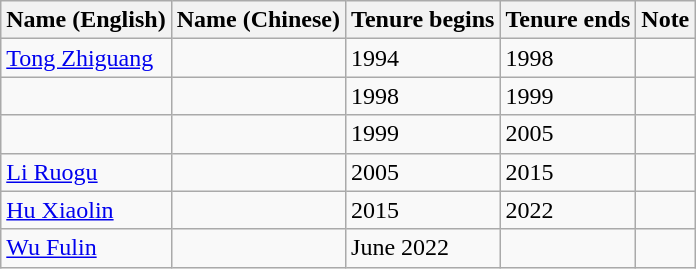<table class="wikitable">
<tr>
<th>Name (English)</th>
<th>Name (Chinese)</th>
<th>Tenure begins</th>
<th>Tenure ends</th>
<th>Note</th>
</tr>
<tr>
<td><a href='#'>Tong Zhiguang</a></td>
<td></td>
<td>1994</td>
<td>1998</td>
<td></td>
</tr>
<tr>
<td></td>
<td></td>
<td>1998</td>
<td>1999</td>
<td></td>
</tr>
<tr>
<td></td>
<td></td>
<td>1999</td>
<td>2005</td>
<td></td>
</tr>
<tr>
<td><a href='#'>Li Ruogu</a></td>
<td></td>
<td>2005</td>
<td>2015</td>
<td></td>
</tr>
<tr>
<td><a href='#'>Hu Xiaolin</a></td>
<td></td>
<td>2015</td>
<td>2022</td>
<td></td>
</tr>
<tr>
<td><a href='#'>Wu Fulin</a></td>
<td></td>
<td>June 2022</td>
<td></td>
<td></td>
</tr>
</table>
